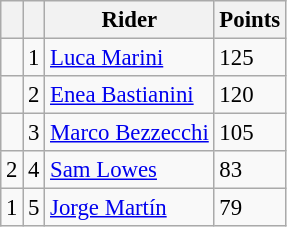<table class="wikitable" style="font-size: 95%;">
<tr>
<th></th>
<th></th>
<th>Rider</th>
<th>Points</th>
</tr>
<tr>
<td></td>
<td align=center>1</td>
<td> <a href='#'>Luca Marini</a></td>
<td align=left>125</td>
</tr>
<tr>
<td></td>
<td align=center>2</td>
<td> <a href='#'>Enea Bastianini</a></td>
<td align=left>120</td>
</tr>
<tr>
<td></td>
<td align=center>3</td>
<td> <a href='#'>Marco Bezzecchi</a></td>
<td align=left>105</td>
</tr>
<tr>
<td> 2</td>
<td align=center>4</td>
<td> <a href='#'>Sam Lowes</a></td>
<td align=left>83</td>
</tr>
<tr>
<td> 1</td>
<td align=center>5</td>
<td> <a href='#'>Jorge Martín</a></td>
<td align=left>79</td>
</tr>
</table>
